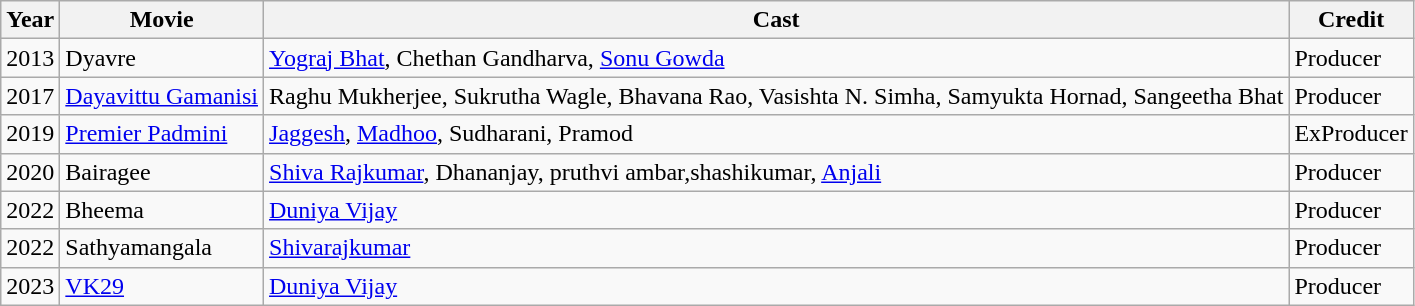<table class="wikitable sortable">
<tr>
<th>Year</th>
<th>Movie</th>
<th>Cast</th>
<th>Credit</th>
</tr>
<tr>
<td>2013</td>
<td>Dyavre</td>
<td><a href='#'>Yograj Bhat</a>, Chethan Gandharva, <a href='#'>Sonu Gowda</a></td>
<td>Producer</td>
</tr>
<tr>
<td>2017</td>
<td><a href='#'>Dayavittu Gamanisi</a></td>
<td>Raghu Mukherjee, Sukrutha Wagle, Bhavana Rao, Vasishta N. Simha, Samyukta Hornad, Sangeetha Bhat</td>
<td>Producer</td>
</tr>
<tr>
<td>2019</td>
<td><a href='#'>Premier Padmini</a></td>
<td><a href='#'>Jaggesh</a>, <a href='#'>Madhoo</a>, Sudharani, Pramod</td>
<td>ExProducer</td>
</tr>
<tr>
<td>2020</td>
<td>Bairagee</td>
<td><a href='#'>Shiva Rajkumar</a>, Dhananjay, pruthvi ambar,shashikumar, <a href='#'>Anjali</a></td>
<td>Producer</td>
</tr>
<tr>
<td>2022</td>
<td>Bheema</td>
<td><a href='#'>Duniya Vijay</a></td>
<td>Producer</td>
</tr>
<tr>
<td>2022</td>
<td>Sathyamangala</td>
<td><a href='#'>Shivarajkumar</a></td>
<td>Producer</td>
</tr>
<tr>
<td>2023</td>
<td><a href='#'>VK29</a></td>
<td><a href='#'>Duniya Vijay</a></td>
<td>Producer</td>
</tr>
</table>
